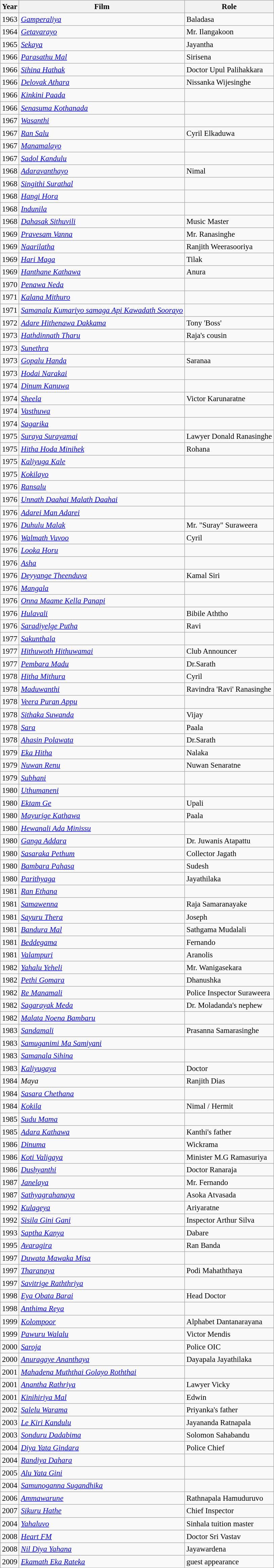<table class="wikitable" style="font-size: 95%;">
<tr>
<th>Year</th>
<th>Film</th>
<th>Role</th>
</tr>
<tr>
<td rowspan= 1>1963</td>
<td><em><a href='#'>Gamperaliya</a></em></td>
<td>Baladasa </td>
</tr>
<tr>
<td rowspan= 1>1964</td>
<td><em><a href='#'>Getavarayo</a></em></td>
<td>Mr. Ilangakoon</td>
</tr>
<tr>
<td rowspan= 1>1965</td>
<td><em><a href='#'>Sekaya</a></em></td>
<td>Jayantha</td>
</tr>
<tr>
<td rowspan= 1>1966</td>
<td><em><a href='#'>Parasathu Mal</a></em></td>
<td>Sirisena </td>
</tr>
<tr>
<td rowspan= 1>1966</td>
<td><em><a href='#'>Sihina Hathak</a></em></td>
<td>Doctor Upul Palihakkara </td>
</tr>
<tr>
<td rowspan= 1>1966</td>
<td><em><a href='#'>Delovak Athara</a></em></td>
<td>Nissanka Wijesinghe</td>
</tr>
<tr>
<td rowspan= 1>1966</td>
<td><em><a href='#'>Kinkini Paada</a></em></td>
<td></td>
</tr>
<tr>
<td rowspan= 1>1966</td>
<td><em><a href='#'>Senasuma Kothanada</a></em></td>
<td></td>
</tr>
<tr>
<td rowspan= 1>1967</td>
<td><em><a href='#'>Wasanthi</a></em></td>
<td></td>
</tr>
<tr>
<td rowspan= 1>1967</td>
<td><em><a href='#'>Ran Salu</a></em></td>
<td>Cyril Elkaduwa</td>
</tr>
<tr>
<td rowspan= 1>1967</td>
<td><em><a href='#'>Manamalayo</a></em></td>
<td></td>
</tr>
<tr>
<td rowspan= 1>1967</td>
<td><em><a href='#'>Sadol Kandulu</a></em></td>
<td></td>
</tr>
<tr>
<td rowspan= 1>1968</td>
<td><em><a href='#'>Adaravanthayo</a></em></td>
<td>Nimal</td>
</tr>
<tr>
<td rowspan= 1>1968</td>
<td><em><a href='#'>Singithi Surathal</a></em></td>
<td></td>
</tr>
<tr>
<td rowspan= 1>1968</td>
<td><em><a href='#'>Hangi Hora</a></em></td>
<td></td>
</tr>
<tr>
<td rowspan= 1>1968</td>
<td><em><a href='#'>Indunila</a></em></td>
<td></td>
</tr>
<tr>
<td rowspan= 1>1968</td>
<td><em><a href='#'>Dahasak Sithuvili</a></em></td>
<td>Music Master </td>
</tr>
<tr>
<td rowspan= 1>1969</td>
<td><em><a href='#'>Pravesam Vanna</a></em></td>
<td>Mr. Ranasinghe</td>
</tr>
<tr>
<td rowspan= 1>1969</td>
<td><em><a href='#'>Naarilatha</a></em></td>
<td>Ranjith Weerasooriya </td>
</tr>
<tr>
<td rowspan= 1>1969</td>
<td><em><a href='#'>Hari Maga</a></em></td>
<td>Tilak</td>
</tr>
<tr>
<td rowspan= 1>1969</td>
<td><em><a href='#'>Hanthane Kathawa</a></em></td>
<td>Anura </td>
</tr>
<tr>
<td rowspan= 1>1970</td>
<td><em><a href='#'>Penawa Neda</a></em></td>
<td></td>
</tr>
<tr>
<td rowspan= 1>1971</td>
<td><em><a href='#'>Kalana Mithuro</a></em></td>
<td></td>
</tr>
<tr>
<td rowspan= 1>1971</td>
<td><em><a href='#'>Samanala Kumariyo samaga Api Kawadath Soorayo</a></em></td>
<td></td>
</tr>
<tr>
<td rowspan= 1>1972</td>
<td><em><a href='#'>Adare Hithenawa Dakkama</a></em></td>
<td>Tony 'Boss' </td>
</tr>
<tr>
<td rowspan= 1>1973</td>
<td><em><a href='#'>Hathdinnath Tharu</a></em></td>
<td>Raja's cousin</td>
</tr>
<tr>
<td rowspan= 1>1973</td>
<td><em><a href='#'>Sunethra</a></em></td>
<td></td>
</tr>
<tr>
<td rowspan= 1>1973</td>
<td><em><a href='#'>Gopalu Handa</a></em></td>
<td>Saranaa</td>
</tr>
<tr>
<td rowspan= 1>1973</td>
<td><em><a href='#'>Hodai Narakai</a></em></td>
<td></td>
</tr>
<tr>
<td rowspan= 1>1974</td>
<td><em><a href='#'>Dinum Kanuwa</a></em></td>
<td></td>
</tr>
<tr>
<td rowspan= 1>1974</td>
<td><em><a href='#'>Sheela</a></em></td>
<td>Victor Karunaratne</td>
</tr>
<tr>
<td rowspan= 1>1974</td>
<td><em><a href='#'>Vasthuwa</a></em></td>
<td></td>
</tr>
<tr>
<td rowspan= 1>1974</td>
<td><em><a href='#'>Sagarika</a></em></td>
<td></td>
</tr>
<tr>
<td rowspan= 1>1975</td>
<td><em><a href='#'>Suraya Surayamai</a></em></td>
<td>Lawyer Donald Ranasinghe </td>
</tr>
<tr>
<td rowspan= 1>1975</td>
<td><em><a href='#'>Hitha Hoda Minihek</a></em></td>
<td>Rohana</td>
</tr>
<tr>
<td rowspan= 1>1975</td>
<td><em><a href='#'>Kaliyuga Kale</a></em></td>
<td></td>
</tr>
<tr>
<td rowspan= 1>1975</td>
<td><em><a href='#'>Kokilayo</a></em></td>
<td></td>
</tr>
<tr Douglas>
<td rowspan= 1>1976</td>
<td><em><a href='#'>Ransalu</a></em></td>
<td></td>
</tr>
<tr>
<td rowspan= 1>1976</td>
<td><em><a href='#'>Unnath Daahai Malath Daahai</a></em></td>
<td></td>
</tr>
<tr>
<td rowspan= 1>1976</td>
<td><em><a href='#'>Adarei Man Adarei</a></em></td>
<td></td>
</tr>
<tr>
<td rowspan= 1>1976</td>
<td><em><a href='#'>Duhulu Malak</a></em></td>
<td>Mr. "Suray" Suraweera</td>
</tr>
<tr>
<td rowspan= 1>1976</td>
<td><em><a href='#'>Walmath Vuvoo</a></em></td>
<td>Cyril</td>
</tr>
<tr>
<td rowspan= 1>1976</td>
<td><em><a href='#'>Looka Horu</a></em></td>
<td></td>
</tr>
<tr>
<td rowspan= 1>1976</td>
<td><em><a href='#'>Asha</a></em></td>
<td></td>
</tr>
<tr>
<td rowspan= 1>1976</td>
<td><em><a href='#'>Deyyange Theenduva</a></em></td>
<td>Kamal Siri</td>
</tr>
<tr>
<td rowspan= 1>1976</td>
<td><em><a href='#'>Mangala</a></em></td>
<td></td>
</tr>
<tr>
<td rowspan= 1>1976</td>
<td><em><a href='#'>Onna Maame Kella Panapi</a></em></td>
<td></td>
</tr>
<tr>
<td rowspan= 1>1976</td>
<td><em><a href='#'>Hulavali</a></em></td>
<td>Bibile Aththo </td>
</tr>
<tr>
<td rowspan= 1>1976</td>
<td><em><a href='#'>Saradiyelge Putha</a></em></td>
<td>Ravi</td>
</tr>
<tr>
<td rowspan= 1>1977</td>
<td><em><a href='#'>Sakunthala</a></em></td>
<td></td>
</tr>
<tr>
<td rowspan= 1>1977</td>
<td><em><a href='#'>Hithuwoth Hithuwamai</a></em></td>
<td>Club Announcer </td>
</tr>
<tr>
<td rowspan= 1>1977</td>
<td><em><a href='#'>Pembara Madu</a></em></td>
<td>Dr.Sarath </td>
</tr>
<tr>
<td rowspan= 1>1978</td>
<td><em><a href='#'>Hitha Mithura</a></em></td>
<td>Cyril</td>
</tr>
<tr>
<td rowspan= 1>1978</td>
<td><em><a href='#'>Maduwanthi</a></em></td>
<td>Ravindra 'Ravi' Ranasinghe</td>
</tr>
<tr>
<td rowspan= 1>1978</td>
<td><em><a href='#'>Veera Puran Appu</a></em></td>
<td></td>
</tr>
<tr>
<td rowspan= 1>1978</td>
<td><em><a href='#'>Sithaka Suwanda</a></em></td>
<td>Vijay</td>
</tr>
<tr>
<td rowspan= 1>1978</td>
<td><em><a href='#'>Sara</a></em></td>
<td>Paala</td>
</tr>
<tr>
<td rowspan= 1>1978</td>
<td><em><a href='#'>Ahasin Polawata</a></em></td>
<td>Dr.Sarath</td>
</tr>
<tr>
<td rowspan= 1>1979</td>
<td><em><a href='#'>Eka Hitha</a></em></td>
<td>Nalaka</td>
</tr>
<tr>
<td rowspan= 1>1979</td>
<td><em><a href='#'>Nuwan Renu</a></em></td>
<td>Nuwan Senaratne</td>
</tr>
<tr>
<td rowspan= 1>1979</td>
<td><em><a href='#'>Subhani</a></em></td>
<td></td>
</tr>
<tr>
<td rowspan= 1>1980</td>
<td><em><a href='#'>Uthumaneni</a></em></td>
<td></td>
</tr>
<tr>
<td rowspan= 1>1980</td>
<td><em><a href='#'>Ektam Ge</a></em></td>
<td>Upali </td>
</tr>
<tr>
<td rowspan= 1>1980</td>
<td><em><a href='#'>Mayurige Kathawa</a></em></td>
<td>Paala</td>
</tr>
<tr>
<td rowspan= 1>1980</td>
<td><em><a href='#'>Hewanali Ada Minissu</a></em></td>
<td></td>
</tr>
<tr>
<td rowspan= 1>1980</td>
<td><em><a href='#'>Ganga Addara</a></em></td>
<td>Dr. Juwanis Atapattu</td>
</tr>
<tr>
<td rowspan= 1>1980</td>
<td><em><a href='#'>Sasaraka Pethum</a></em></td>
<td>Collector Jagath</td>
</tr>
<tr>
<td rowspan= 1>1980</td>
<td><em><a href='#'>Bambara Pahasa</a></em></td>
<td>Sudesh</td>
</tr>
<tr>
<td rowspan= 1>1980</td>
<td><em><a href='#'>Parithyaga</a></em></td>
<td>Jayathilaka</td>
</tr>
<tr>
<td rowspan= 1>1981</td>
<td><em><a href='#'>Ran Ethana</a></em></td>
<td></td>
</tr>
<tr>
<td rowspan= 1>1981</td>
<td><em><a href='#'>Samawenna</a></em></td>
<td>Raja Samaranayake</td>
</tr>
<tr>
<td rowspan= 1>1981</td>
<td><em><a href='#'>Sayuru Thera</a></em></td>
<td>Joseph</td>
</tr>
<tr>
<td rowspan= 1>1981</td>
<td><em><a href='#'>Bandura Mal</a></em></td>
<td>Sathgama Mudalali</td>
</tr>
<tr>
<td rowspan= 1>1981</td>
<td><em><a href='#'>Beddegama</a></em></td>
<td>Fernando </td>
</tr>
<tr>
<td rowspan= 1>1981</td>
<td><em><a href='#'>Valampuri</a></em></td>
<td>Aranolis</td>
</tr>
<tr>
<td rowspan= 1>1982</td>
<td><em><a href='#'>Yahalu Yeheli</a></em></td>
<td>Mr. Wanigasekara</td>
</tr>
<tr>
<td rowspan= 1>1982</td>
<td><em><a href='#'>Pethi Gomara</a></em></td>
<td>Dhanushka</td>
</tr>
<tr>
<td rowspan= 1>1982</td>
<td><em><a href='#'>Re Manamali</a></em></td>
<td>Police Inspector Suraweera</td>
</tr>
<tr>
<td rowspan= 1>1982</td>
<td><em><a href='#'>Sagarayak Meda</a></em></td>
<td>Dr. Moladanda's nephew</td>
</tr>
<tr>
<td rowspan= 1>1982</td>
<td><em><a href='#'>Malata Noena Bambaru</a></em></td>
<td></td>
</tr>
<tr>
<td rowspan= 1>1983</td>
<td><em><a href='#'>Sandamali</a></em></td>
<td>Prasanna Samarasinghe</td>
</tr>
<tr>
<td rowspan= 1>1983</td>
<td><em><a href='#'>Samuganimi Ma Samiyani</a></em></td>
<td></td>
</tr>
<tr>
<td rowspan= 1>1983</td>
<td><em><a href='#'>Samanala Sihina</a></em></td>
<td></td>
</tr>
<tr>
<td rowspan= 1>1983</td>
<td><em><a href='#'>Kaliyugaya</a></em></td>
<td>Doctor</td>
</tr>
<tr>
<td rowspan= 1>1984</td>
<td><em>Maya</em></td>
<td>Ranjith Dias</td>
</tr>
<tr>
<td rowspan= 1>1984</td>
<td><em><a href='#'>Sasara Chethana</a></em></td>
<td></td>
</tr>
<tr>
<td rowspan= 1>1984</td>
<td><em><a href='#'>Kokila</a></em></td>
<td>Nimal / Hermit</td>
</tr>
<tr>
<td rowspan= 1>1985</td>
<td><em><a href='#'>Sudu Mama</a></em></td>
<td></td>
</tr>
<tr>
<td rowspan= 1>1985</td>
<td><em><a href='#'>Adara Kathawa</a></em></td>
<td>Kanthi's father</td>
</tr>
<tr>
<td rowspan= 1>1986</td>
<td><em><a href='#'>Dinuma</a></em></td>
<td>Wickrama</td>
</tr>
<tr>
<td rowspan= 1>1986</td>
<td><em><a href='#'>Koti Valigaya</a></em></td>
<td>Minister M.G Ramasuriya</td>
</tr>
<tr>
<td rowspan= 1>1986</td>
<td><em><a href='#'>Dushyanthi</a></em></td>
<td>Doctor Ranaraja</td>
</tr>
<tr>
<td rowspan= 1>1987</td>
<td><em><a href='#'>Janelaya</a></em></td>
<td>Mr. Fernando</td>
</tr>
<tr>
<td rowspan= 1>1987</td>
<td><em><a href='#'>Sathyagrahanaya</a></em></td>
<td>Asoka Atvasada </td>
</tr>
<tr>
<td rowspan= 1>1992</td>
<td><em><a href='#'>Kulageya</a></em></td>
<td>Ariyaratne</td>
</tr>
<tr>
<td rowspan= 1>1992</td>
<td><em><a href='#'>Sisila Gini Gani</a></em></td>
<td>Inspector Arthur Silva</td>
</tr>
<tr>
<td rowspan= 1>1993</td>
<td><em><a href='#'>Saptha Kanya</a></em></td>
<td>Dabare </td>
</tr>
<tr>
<td rowspan= 1>1995</td>
<td><em><a href='#'>Avaragira</a></em></td>
<td>Ran Banda</td>
</tr>
<tr>
<td rowspan= 1>1997</td>
<td><em><a href='#'>Duwata Mawaka Misa</a></em></td>
<td></td>
</tr>
<tr>
<td rowspan= 1>1997</td>
<td><em><a href='#'>Tharanaya</a></em></td>
<td>Podi Mahaththaya</td>
</tr>
<tr>
<td rowspan= 1>1997</td>
<td><em><a href='#'>Savitrige Raththriya</a></em></td>
<td></td>
</tr>
<tr>
<td rowspan= 1>1998</td>
<td><em><a href='#'>Eya Obata Barai</a></em></td>
<td>Head Doctor</td>
</tr>
<tr>
<td rowspan= 1>1998</td>
<td><em><a href='#'>Anthima Reya</a></em></td>
<td></td>
</tr>
<tr>
<td rowspan= 1>1999</td>
<td><em><a href='#'>Kolompoor</a></em></td>
<td>Alphabet Dantanarayana</td>
</tr>
<tr>
<td rowspan= 1>1999</td>
<td><em><a href='#'>Pawuru Walalu</a></em></td>
<td>Victor Mendis</td>
</tr>
<tr>
<td rowspan= 1>2000</td>
<td><em><a href='#'>Saroja</a></em></td>
<td>Police OIC</td>
</tr>
<tr>
<td rowspan= 1>2000</td>
<td><em><a href='#'>Anuragaye Ananthaya</a></em></td>
<td>Dayapala Jayathilaka </td>
</tr>
<tr>
<td rowspan= 1>2001</td>
<td><em><a href='#'>Mahadena Muththai Golayo Roththai</a></em></td>
<td></td>
</tr>
<tr>
<td rowspan= 1>2001</td>
<td><em><a href='#'>Anantha Rathriya</a></em></td>
<td>Lawyer Vicky</td>
</tr>
<tr>
<td rowspan= 1>2001</td>
<td><em><a href='#'>Kinihiriya Mal</a></em></td>
<td>Edwin</td>
</tr>
<tr>
<td rowspan= 1>2002</td>
<td><em><a href='#'>Salelu Warama</a></em></td>
<td>Priyanka's father</td>
</tr>
<tr>
<td rowspan= 1>2003</td>
<td><em><a href='#'>Le Kiri Kandulu</a></em></td>
<td>Jayananda Ratnapala</td>
</tr>
<tr>
<td rowspan= 1>2003</td>
<td><em><a href='#'>Sonduru Dadabima</a></em></td>
<td>Solomon Sahabandu</td>
</tr>
<tr>
<td rowspan= 1>2004</td>
<td><em><a href='#'>Diya Yata Gindara</a></em></td>
<td>Police Chief </td>
</tr>
<tr>
<td rowspan= 1>2004</td>
<td><em><a href='#'>Randiya Dahara</a></em></td>
<td></td>
</tr>
<tr>
<td rowspan= 1>2005</td>
<td><em><a href='#'>Alu Yata Gini</a></em></td>
<td></td>
</tr>
<tr>
<td rowspan= 1>2004</td>
<td><em><a href='#'>Samunoganna Sugandhika</a></em></td>
<td></td>
</tr>
<tr>
<td rowspan= 1>2006</td>
<td><em><a href='#'>Ammawarune</a></em></td>
<td>Rathnapala Hamuduruvo</td>
</tr>
<tr>
<td rowspan= 1>2007</td>
<td><em><a href='#'>Sikuru Hathe</a></em></td>
<td>Chief Inspector</td>
</tr>
<tr>
<td rowspan= 1>2004</td>
<td><em><a href='#'>Yahaluvo</a></em></td>
<td>Sinhala tuition master</td>
</tr>
<tr>
<td rowspan= 1>2008</td>
<td><em><a href='#'>Heart FM</a></em></td>
<td>Doctor Sri Vastav</td>
</tr>
<tr>
<td rowspan= 1>2008</td>
<td><em><a href='#'>Nil Diya Yahana</a></em></td>
<td>Jayawardena</td>
</tr>
<tr>
<td rowspan= 1>2009</td>
<td><em><a href='#'>Ekamath Eka Rateka</a></em></td>
<td>guest appearance</td>
</tr>
<tr>
</tr>
</table>
